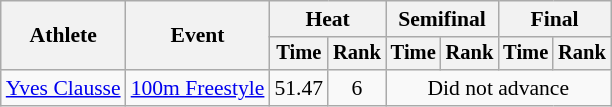<table class="wikitable" style="font-size:90%">
<tr>
<th rowspan="2">Athlete</th>
<th rowspan="2">Event</th>
<th colspan="2">Heat</th>
<th colspan="2">Semifinal</th>
<th colspan="2">Final</th>
</tr>
<tr style="font-size:95%">
<th>Time</th>
<th>Rank</th>
<th>Time</th>
<th>Rank</th>
<th>Time</th>
<th>Rank</th>
</tr>
<tr align="center">
<td align="left"><a href='#'>Yves Clausse</a></td>
<td align="left"><a href='#'>100m Freestyle</a></td>
<td>51.47</td>
<td>6</td>
<td colspan="4">Did not advance</td>
</tr>
</table>
